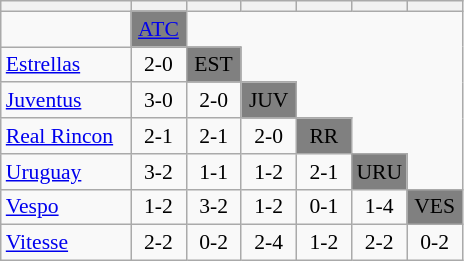<table cellspacing="0" cellpadding="3" style="background-color: f9f9f9; font-size: 90%; text-align: center"  class="wikitable">
<tr>
<th width=80></th>
<th width=30></th>
<th width=30></th>
<th width=30></th>
<th width=30></th>
<th width=30></th>
<th width=30></th>
</tr>
<tr>
<td align=left></td>
<td bgcolor="#808080"><a href='#'>ATC</a></td>
</tr>
<tr>
<td align=left><a href='#'>Estrellas</a></td>
<td>2-0</td>
<td bgcolor="#808080">EST</td>
</tr>
<tr>
<td align=left><a href='#'>Juventus</a></td>
<td>3-0</td>
<td>2-0</td>
<td bgcolor="#808080">JUV</td>
</tr>
<tr>
<td align=left><a href='#'>Real Rincon</a></td>
<td>2-1</td>
<td>2-1</td>
<td>2-0</td>
<td bgcolor="#808080">RR</td>
</tr>
<tr>
<td align=left><a href='#'>Uruguay</a></td>
<td>3-2</td>
<td>1-1</td>
<td>1-2</td>
<td>2-1</td>
<td bgcolor="#808080">URU</td>
</tr>
<tr>
<td align=left><a href='#'>Vespo</a></td>
<td>1-2</td>
<td>3-2</td>
<td>1-2</td>
<td>0-1</td>
<td>1-4</td>
<td bgcolor="#808080">VES</td>
</tr>
<tr>
<td align=left><a href='#'>Vitesse</a></td>
<td>2-2</td>
<td>0-2</td>
<td>2-4</td>
<td>1-2</td>
<td>2-2</td>
<td>0-2</td>
</tr>
</table>
